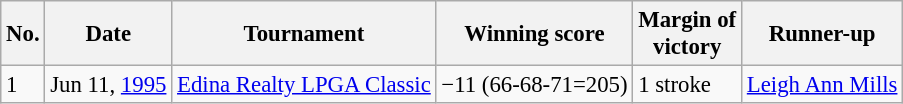<table class="wikitable" style="font-size:95%;">
<tr>
<th>No.</th>
<th>Date</th>
<th>Tournament</th>
<th>Winning score</th>
<th>Margin of<br>victory</th>
<th>Runner-up</th>
</tr>
<tr>
<td>1</td>
<td>Jun 11, <a href='#'>1995</a></td>
<td><a href='#'>Edina Realty LPGA Classic</a></td>
<td>−11 (66-68-71=205)</td>
<td>1 stroke</td>
<td> <a href='#'>Leigh Ann Mills</a></td>
</tr>
</table>
